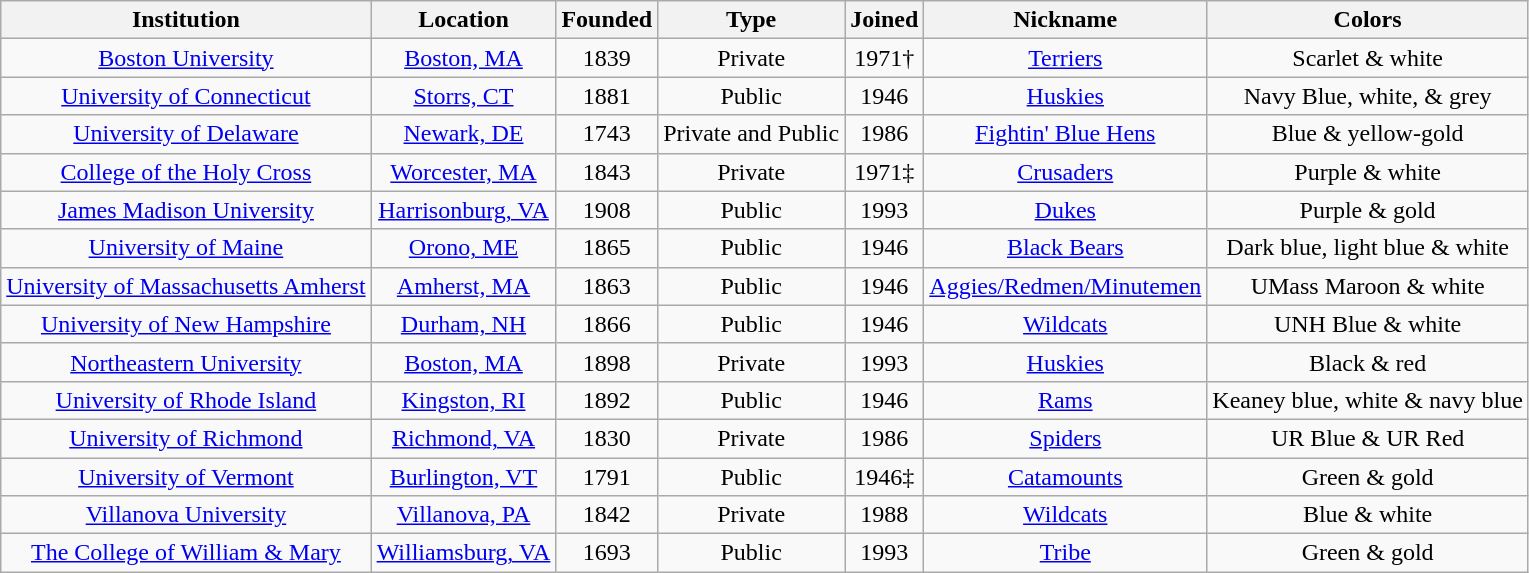<table class=" sortable wikitable" style="text-align: center;">
<tr>
<th>Institution</th>
<th>Location</th>
<th>Founded</th>
<th>Type</th>
<th>Joined</th>
<th>Nickname</th>
<th>Colors</th>
</tr>
<tr>
<td><a href='#'>Boston University</a></td>
<td><a href='#'>Boston, MA</a></td>
<td>1839</td>
<td>Private</td>
<td>1971†</td>
<td><a href='#'>Terriers</a></td>
<td>Scarlet & white<br> </td>
</tr>
<tr>
<td><a href='#'>University of Connecticut</a></td>
<td><a href='#'>Storrs, CT</a></td>
<td>1881</td>
<td>Public</td>
<td>1946</td>
<td><a href='#'>Huskies</a></td>
<td>Navy Blue, white, & grey<br>  </td>
</tr>
<tr>
<td><a href='#'>University of Delaware</a></td>
<td><a href='#'>Newark, DE</a></td>
<td>1743</td>
<td>Private and Public</td>
<td>1986</td>
<td><a href='#'>Fightin' Blue Hens</a></td>
<td>Blue & yellow-gold<br> </td>
</tr>
<tr>
<td><a href='#'>College of the Holy Cross</a></td>
<td><a href='#'>Worcester, MA</a></td>
<td>1843</td>
<td>Private</td>
<td>1971‡</td>
<td><a href='#'>Crusaders</a></td>
<td>Purple & white<br> </td>
</tr>
<tr>
<td><a href='#'>James Madison University</a></td>
<td><a href='#'>Harrisonburg, VA</a></td>
<td>1908</td>
<td>Public</td>
<td>1993</td>
<td><a href='#'>Dukes</a></td>
<td>Purple & gold<br> </td>
</tr>
<tr>
<td><a href='#'>University of Maine</a></td>
<td><a href='#'>Orono, ME</a></td>
<td>1865</td>
<td>Public</td>
<td>1946</td>
<td><a href='#'>Black Bears</a></td>
<td>Dark blue, light blue & white<br>  </td>
</tr>
<tr>
<td><a href='#'>University of Massachusetts Amherst</a></td>
<td><a href='#'>Amherst, MA</a></td>
<td>1863</td>
<td>Public</td>
<td>1946</td>
<td><a href='#'>Aggies/Redmen/Minutemen</a></td>
<td>UMass Maroon & white<br> </td>
</tr>
<tr>
<td><a href='#'>University of New Hampshire</a></td>
<td><a href='#'>Durham, NH</a></td>
<td>1866</td>
<td>Public</td>
<td>1946</td>
<td><a href='#'>Wildcats</a></td>
<td>UNH Blue & white<br> </td>
</tr>
<tr>
<td><a href='#'>Northeastern University</a></td>
<td><a href='#'>Boston, MA</a></td>
<td>1898</td>
<td>Private</td>
<td>1993</td>
<td><a href='#'>Huskies</a></td>
<td>Black & red<br> </td>
</tr>
<tr>
<td><a href='#'>University of Rhode Island</a></td>
<td><a href='#'>Kingston, RI</a></td>
<td>1892</td>
<td>Public</td>
<td>1946</td>
<td><a href='#'>Rams</a></td>
<td>Keaney blue, white & navy blue<br>  </td>
</tr>
<tr>
<td><a href='#'>University of Richmond</a></td>
<td><a href='#'>Richmond, VA</a></td>
<td>1830</td>
<td>Private</td>
<td>1986</td>
<td><a href='#'>Spiders</a></td>
<td>UR Blue & UR Red<br> </td>
</tr>
<tr>
<td><a href='#'>University of Vermont</a></td>
<td><a href='#'>Burlington, VT</a></td>
<td>1791</td>
<td>Public</td>
<td>1946‡</td>
<td><a href='#'>Catamounts</a></td>
<td>Green & gold<br> </td>
</tr>
<tr>
<td><a href='#'>Villanova University</a></td>
<td><a href='#'>Villanova, PA</a></td>
<td>1842</td>
<td>Private</td>
<td>1988</td>
<td><a href='#'>Wildcats</a></td>
<td>Blue & white<br> </td>
</tr>
<tr>
<td><a href='#'>The College of William & Mary</a></td>
<td><a href='#'>Williamsburg, VA</a></td>
<td>1693</td>
<td>Public</td>
<td>1993</td>
<td><a href='#'>Tribe</a></td>
<td>Green & gold<br> </td>
</tr>
</table>
